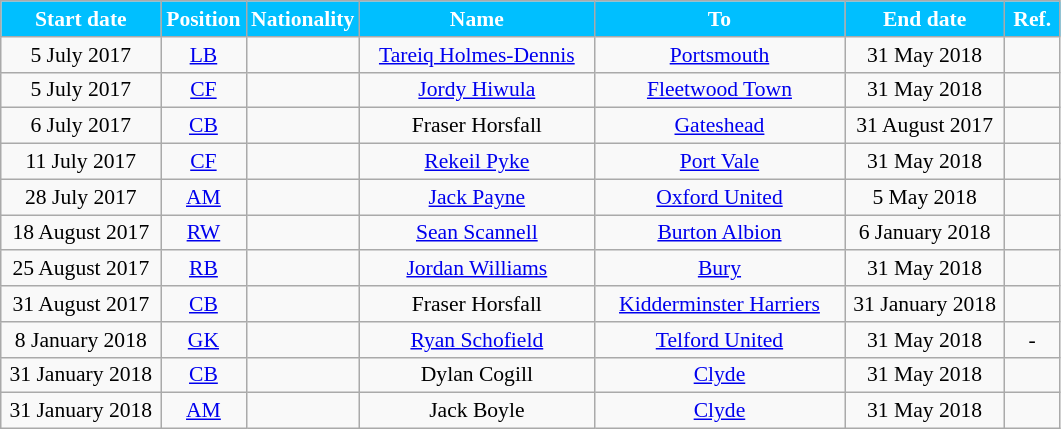<table class="wikitable"  style="text-align:center; font-size:90%; ">
<tr>
<th style="background:#00BFFF; color:#FFFFFF; width:100px;">Start date</th>
<th style="background:#00BFFF; color:#FFFFFF; width:50px;">Position</th>
<th style="background:#00BFFF; color:#FFFFFF; width:50px;">Nationality</th>
<th style="background:#00BFFF; color:#FFFFFF; width:150px;">Name</th>
<th style="background:#00BFFF; color:#FFFFFF; width:160px;">To</th>
<th style="background:#00BFFF; color:#FFFFFF; width:100px;">End date</th>
<th style="background:#00BFFF; color:#FFFFFF; width:30px;">Ref.</th>
</tr>
<tr>
<td>5 July 2017</td>
<td><a href='#'>LB</a></td>
<td></td>
<td><a href='#'>Tareiq Holmes-Dennis</a></td>
<td><a href='#'>Portsmouth</a></td>
<td>31 May 2018</td>
<td></td>
</tr>
<tr>
<td>5 July 2017</td>
<td><a href='#'>CF</a></td>
<td></td>
<td><a href='#'>Jordy Hiwula</a></td>
<td><a href='#'>Fleetwood Town</a></td>
<td>31 May 2018</td>
<td></td>
</tr>
<tr>
<td>6 July 2017</td>
<td><a href='#'>CB</a></td>
<td></td>
<td>Fraser Horsfall</td>
<td><a href='#'>Gateshead</a></td>
<td>31 August 2017</td>
<td></td>
</tr>
<tr>
<td>11 July 2017</td>
<td><a href='#'>CF</a></td>
<td></td>
<td><a href='#'>Rekeil Pyke</a></td>
<td><a href='#'>Port Vale</a></td>
<td>31 May 2018</td>
<td></td>
</tr>
<tr>
<td>28 July 2017</td>
<td><a href='#'>AM</a></td>
<td></td>
<td><a href='#'>Jack Payne</a></td>
<td><a href='#'>Oxford United</a></td>
<td>5 May 2018</td>
<td></td>
</tr>
<tr>
<td>18 August 2017</td>
<td><a href='#'>RW</a></td>
<td></td>
<td><a href='#'>Sean Scannell</a></td>
<td><a href='#'>Burton Albion</a></td>
<td>6 January 2018</td>
<td></td>
</tr>
<tr>
<td>25 August 2017</td>
<td><a href='#'>RB</a></td>
<td></td>
<td><a href='#'>Jordan Williams</a></td>
<td><a href='#'>Bury</a></td>
<td>31 May 2018</td>
<td></td>
</tr>
<tr>
<td>31 August 2017</td>
<td><a href='#'>CB</a></td>
<td></td>
<td>Fraser Horsfall</td>
<td><a href='#'>Kidderminster Harriers</a></td>
<td>31 January 2018</td>
<td></td>
</tr>
<tr>
<td>8 January 2018</td>
<td><a href='#'>GK</a></td>
<td></td>
<td><a href='#'>Ryan Schofield</a></td>
<td><a href='#'>Telford United</a></td>
<td>31 May 2018</td>
<td>-</td>
</tr>
<tr>
<td>31 January 2018</td>
<td><a href='#'>CB</a></td>
<td></td>
<td>Dylan Cogill</td>
<td><a href='#'>Clyde</a></td>
<td>31 May 2018</td>
<td></td>
</tr>
<tr>
<td>31 January 2018</td>
<td><a href='#'>AM</a></td>
<td></td>
<td>Jack Boyle</td>
<td><a href='#'>Clyde</a></td>
<td>31 May 2018</td>
<td></td>
</tr>
</table>
